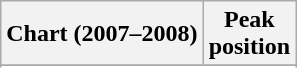<table class="wikitable sortable plainrowheaders">
<tr>
<th>Chart (2007–2008)</th>
<th>Peak<br>position</th>
</tr>
<tr>
</tr>
<tr>
</tr>
<tr>
</tr>
<tr>
</tr>
</table>
